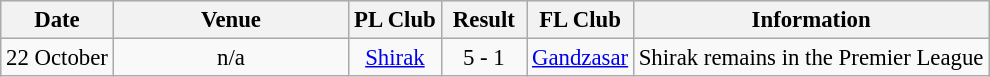<table class="wikitable" style="font-size:95%; text-align:center;">
<tr bgcolor="#efefef">
<th>Date</th>
<th width="150">Venue</th>
<th>PL Club</th>
<th width="50">Result</th>
<th>FL Club</th>
<th>Information</th>
</tr>
<tr>
<td>22 October</td>
<td>n/a</td>
<td><a href='#'>Shirak</a></td>
<td align=center>5 - 1</td>
<td><a href='#'>Gandzasar</a></td>
<td>Shirak remains in the Premier League</td>
</tr>
</table>
